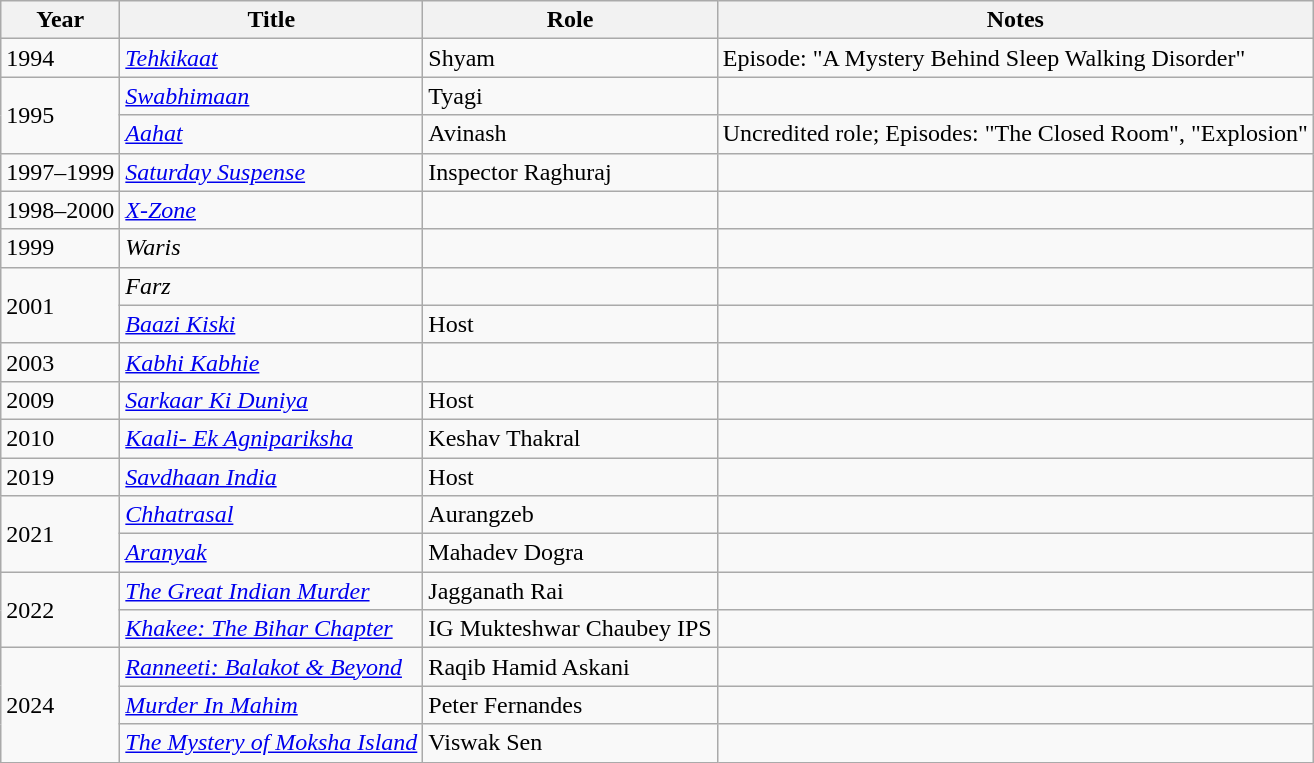<table class="wikitable sortable">
<tr>
<th>Year</th>
<th>Title</th>
<th>Role</th>
<th>Notes</th>
</tr>
<tr>
<td>1994</td>
<td><em><a href='#'>Tehkikaat</a></em></td>
<td>Shyam</td>
<td>Episode: "A Mystery Behind Sleep Walking Disorder"</td>
</tr>
<tr>
<td rowspan="2">1995</td>
<td><em><a href='#'>Swabhimaan</a></em></td>
<td>Tyagi</td>
<td></td>
</tr>
<tr>
<td><em><a href='#'>Aahat</a></em></td>
<td>Avinash</td>
<td>Uncredited role; Episodes: "The Closed Room", "Explosion"</td>
</tr>
<tr>
<td>1997–1999</td>
<td><em><a href='#'>Saturday Suspense</a></em></td>
<td>Inspector Raghuraj</td>
<td></td>
</tr>
<tr ->
<td>1998–2000</td>
<td><em><a href='#'>X-Zone</a></em></td>
<td></td>
<td></td>
</tr>
<tr>
<td>1999</td>
<td><em>Waris</em></td>
<td></td>
<td></td>
</tr>
<tr>
<td rowspan="2">2001</td>
<td><em>Farz</em></td>
<td></td>
<td></td>
</tr>
<tr>
<td><em><a href='#'>Baazi Kiski</a></em></td>
<td>Host</td>
<td></td>
</tr>
<tr>
<td>2003</td>
<td><em><a href='#'>Kabhi Kabhie</a></em></td>
<td></td>
<td></td>
</tr>
<tr>
<td>2009</td>
<td><em><a href='#'>Sarkaar Ki Duniya</a></em></td>
<td>Host</td>
<td></td>
</tr>
<tr>
<td>2010</td>
<td><em><a href='#'>Kaali- Ek Agnipariksha</a></em></td>
<td>Keshav Thakral</td>
<td></td>
</tr>
<tr>
<td>2019</td>
<td><a href='#'><em>Savdhaan India</em></a></td>
<td>Host</td>
<td></td>
</tr>
<tr>
<td rowspan="2">2021</td>
<td><em><a href='#'>Chhatrasal</a></em></td>
<td>Aurangzeb</td>
<td></td>
</tr>
<tr>
<td><em><a href='#'>Aranyak</a></em></td>
<td>Mahadev Dogra</td>
<td></td>
</tr>
<tr>
<td rowspan="2">2022</td>
<td><em><a href='#'>The Great Indian Murder</a></em></td>
<td>Jagganath Rai</td>
<td></td>
</tr>
<tr>
<td><em><a href='#'>Khakee: The Bihar Chapter</a></em></td>
<td>IG Mukteshwar Chaubey IPS</td>
<td></td>
</tr>
<tr>
<td rowspan="3">2024</td>
<td><em><a href='#'>Ranneeti: Balakot & Beyond</a></em></td>
<td>Raqib Hamid Askani</td>
<td></td>
</tr>
<tr>
<td><em><a href='#'>Murder In Mahim</a></em></td>
<td>Peter Fernandes</td>
<td></td>
</tr>
<tr>
<td><em><a href='#'>The Mystery of Moksha Island</a></em></td>
<td>Viswak Sen</td>
<td></td>
</tr>
</table>
